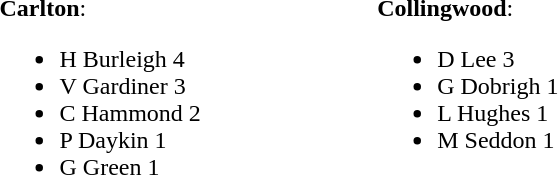<table width="40%">
<tr>
<td valign="top" width="30%"><br><strong>Carlton</strong>:<ul><li>H Burleigh 4</li><li>V Gardiner 3</li><li>C Hammond 2</li><li>P Daykin 1</li><li>G Green 1</li></ul></td>
<td valign="top" width="30%"><br><strong>Collingwood</strong>:<ul><li>D Lee 3</li><li>G Dobrigh 1</li><li>L Hughes 1</li><li>M Seddon 1</li></ul></td>
</tr>
</table>
